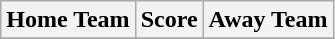<table class="wikitable" style="text-align: center">
<tr>
<th>Home Team</th>
<th>Score</th>
<th>Away Team</th>
</tr>
<tr>
</tr>
</table>
